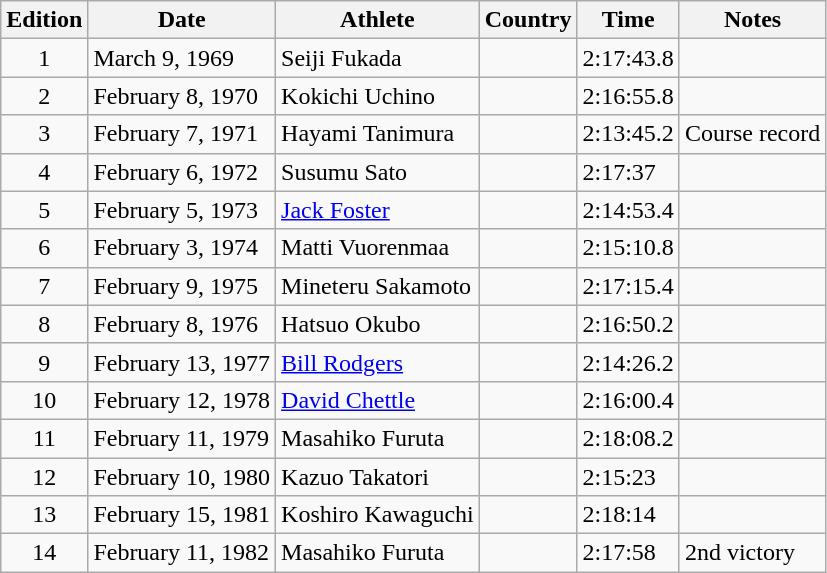<table class="wikitable sortable">
<tr>
<th>Edition</th>
<th>Date</th>
<th>Athlete</th>
<th>Country</th>
<th>Time</th>
<th class="unsortable">Notes</th>
</tr>
<tr>
<td style="text-align: center;">1</td>
<td>March 9, 1969</td>
<td>Seiji Fukada</td>
<td></td>
<td>2:17:43.8</td>
<td></td>
</tr>
<tr>
<td style="text-align: center;">2</td>
<td>February 8, 1970</td>
<td>Kokichi Uchino</td>
<td></td>
<td>2:16:55.8</td>
<td></td>
</tr>
<tr>
<td style="text-align: center;">3</td>
<td>February 7, 1971</td>
<td>Hayami Tanimura</td>
<td></td>
<td>2:13:45.2</td>
<td>Course record</td>
</tr>
<tr>
<td style="text-align: center;">4</td>
<td>February 6, 1972</td>
<td>Susumu Sato</td>
<td></td>
<td>2:17:37</td>
<td></td>
</tr>
<tr>
<td style="text-align: center;">5</td>
<td>February 5, 1973</td>
<td><a href='#'>Jack Foster</a></td>
<td></td>
<td>2:14:53.4</td>
<td></td>
</tr>
<tr>
<td style="text-align: center;">6</td>
<td>February 3, 1974</td>
<td>Matti Vuorenmaa</td>
<td></td>
<td>2:15:10.8</td>
<td></td>
</tr>
<tr>
<td style="text-align: center;">7</td>
<td>February 9, 1975</td>
<td>Mineteru Sakamoto</td>
<td></td>
<td>2:17:15.4</td>
<td></td>
</tr>
<tr>
<td style="text-align: center;">8</td>
<td>February 8, 1976</td>
<td>Hatsuo Okubo</td>
<td></td>
<td>2:16:50.2</td>
<td></td>
</tr>
<tr>
<td style="text-align: center;">9</td>
<td>February 13, 1977</td>
<td><a href='#'>Bill Rodgers</a></td>
<td></td>
<td>2:14:26.2</td>
<td></td>
</tr>
<tr>
<td style="text-align: center;">10</td>
<td>February 12, 1978</td>
<td><a href='#'>David Chettle</a></td>
<td></td>
<td>2:16:00.4</td>
<td></td>
</tr>
<tr>
<td style="text-align: center;">11</td>
<td>February 11, 1979</td>
<td>Masahiko Furuta</td>
<td></td>
<td>2:18:08.2</td>
<td></td>
</tr>
<tr>
<td style="text-align: center;">12</td>
<td>February 10, 1980</td>
<td>Kazuo Takatori</td>
<td></td>
<td>2:15:23</td>
<td></td>
</tr>
<tr>
<td style="text-align: center;">13</td>
<td>February 15, 1981</td>
<td>Koshiro Kawaguchi</td>
<td></td>
<td>2:18:14</td>
<td></td>
</tr>
<tr>
<td style="text-align: center;">14</td>
<td>February 11, 1982</td>
<td>Masahiko Furuta</td>
<td></td>
<td>2:17:58</td>
<td>2nd victory</td>
</tr>
</table>
